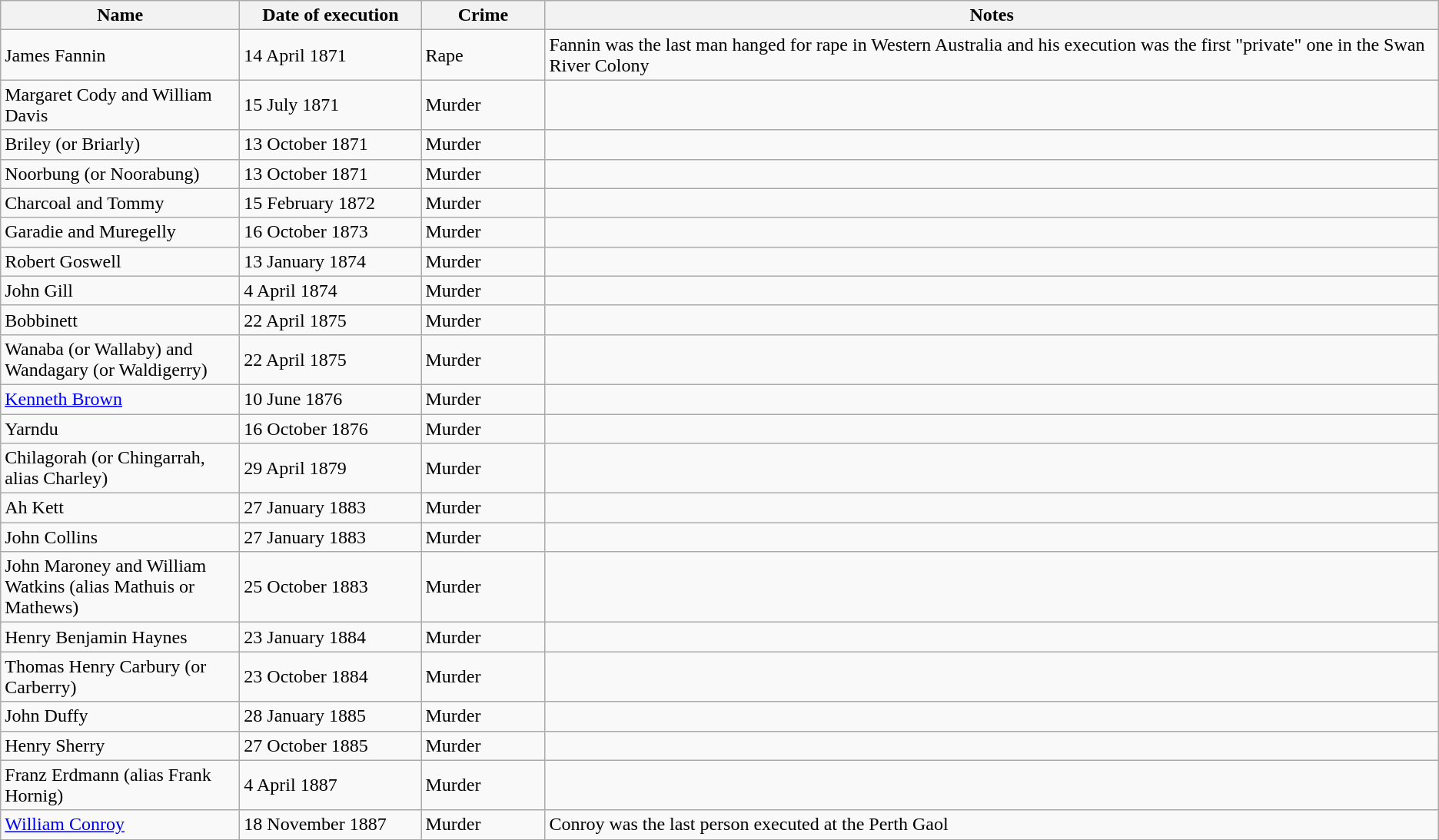<table class="wikitable">
<tr>
<th width=200>Name</th>
<th width=150>Date of execution</th>
<th width=100>Crime</th>
<th>Notes</th>
</tr>
<tr>
<td>James Fannin</td>
<td>14 April 1871</td>
<td>Rape</td>
<td>Fannin was the last man hanged for rape in Western Australia and his execution was the first "private" one in the Swan River Colony</td>
</tr>
<tr>
<td>Margaret Cody and William Davis</td>
<td>15 July 1871</td>
<td>Murder</td>
<td></td>
</tr>
<tr>
<td>Briley (or Briarly)</td>
<td>13 October 1871</td>
<td>Murder</td>
<td></td>
</tr>
<tr>
<td>Noorbung (or Noorabung)</td>
<td>13 October 1871</td>
<td>Murder</td>
<td></td>
</tr>
<tr>
<td>Charcoal and Tommy</td>
<td>15 February 1872</td>
<td>Murder</td>
<td></td>
</tr>
<tr>
<td>Garadie and Muregelly</td>
<td>16 October 1873</td>
<td>Murder</td>
<td></td>
</tr>
<tr>
<td>Robert Goswell</td>
<td>13 January 1874</td>
<td>Murder</td>
<td></td>
</tr>
<tr>
<td>John Gill</td>
<td>4 April 1874</td>
<td>Murder</td>
<td></td>
</tr>
<tr>
<td>Bobbinett</td>
<td>22 April 1875</td>
<td>Murder</td>
<td></td>
</tr>
<tr>
<td>Wanaba (or Wallaby) and Wandagary (or Waldigerry)</td>
<td>22 April 1875</td>
<td>Murder</td>
<td></td>
</tr>
<tr>
<td><a href='#'>Kenneth Brown</a></td>
<td>10 June 1876</td>
<td>Murder</td>
<td></td>
</tr>
<tr>
<td>Yarndu</td>
<td>16 October 1876</td>
<td>Murder</td>
<td></td>
</tr>
<tr>
<td>Chilagorah (or Chingarrah, alias Charley)</td>
<td>29 April 1879</td>
<td>Murder</td>
<td></td>
</tr>
<tr>
<td>Ah Kett</td>
<td>27 January 1883</td>
<td>Murder</td>
<td></td>
</tr>
<tr>
<td>John Collins</td>
<td>27 January 1883</td>
<td>Murder</td>
<td></td>
</tr>
<tr>
<td>John Maroney and William Watkins (alias Mathuis or Mathews)</td>
<td>25 October 1883</td>
<td>Murder</td>
<td></td>
</tr>
<tr>
<td>Henry Benjamin Haynes</td>
<td>23 January 1884</td>
<td>Murder</td>
<td></td>
</tr>
<tr>
<td>Thomas Henry Carbury (or Carberry)</td>
<td>23 October 1884</td>
<td>Murder</td>
<td></td>
</tr>
<tr>
<td>John Duffy</td>
<td>28 January 1885</td>
<td>Murder</td>
<td></td>
</tr>
<tr>
<td>Henry Sherry</td>
<td>27 October 1885</td>
<td>Murder</td>
<td></td>
</tr>
<tr>
<td>Franz Erdmann (alias Frank Hornig)</td>
<td>4 April 1887</td>
<td>Murder</td>
<td></td>
</tr>
<tr>
<td><a href='#'>William Conroy</a></td>
<td>18 November 1887</td>
<td>Murder</td>
<td>Conroy was the last person executed at the Perth Gaol</td>
</tr>
</table>
